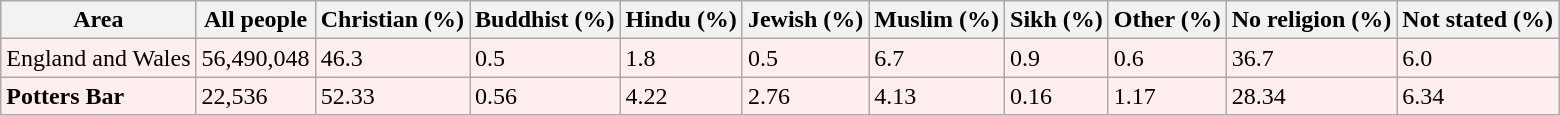<table class="wikitable">
<tr>
<th>Area</th>
<th>All people</th>
<th>Christian (%)</th>
<th>Buddhist (%)</th>
<th>Hindu (%)</th>
<th>Jewish (%)</th>
<th>Muslim (%)</th>
<th>Sikh (%)</th>
<th>Other (%)</th>
<th>No religion (%)</th>
<th>Not stated (%)</th>
</tr>
<tr style="background:#fee;">
<td>England and Wales</td>
<td>56,490,048</td>
<td>46.3</td>
<td>0.5</td>
<td>1.8</td>
<td>0.5</td>
<td>6.7</td>
<td>0.9</td>
<td>0.6</td>
<td>36.7</td>
<td>6.0</td>
</tr>
<tr style="background:#fee;">
<td><strong>Potters Bar</strong></td>
<td>22,536</td>
<td>52.33</td>
<td>0.56</td>
<td>4.22</td>
<td>2.76</td>
<td>4.13</td>
<td>0.16</td>
<td>1.17</td>
<td>28.34</td>
<td>6.34</td>
</tr>
</table>
